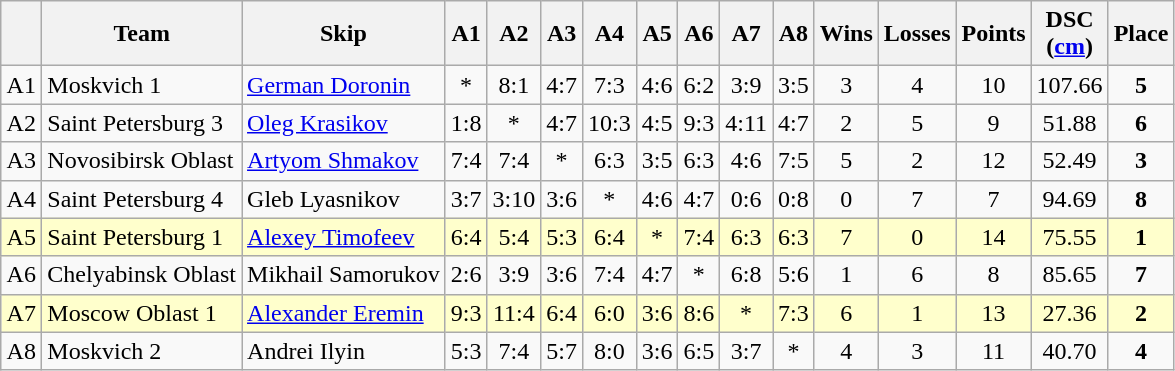<table class=wikitable style="text-align: center;">
<tr>
<th width=20></th>
<th>Team</th>
<th>Skip</th>
<th width=20>А1</th>
<th width=20>А2</th>
<th width=20>А3</th>
<th width=20>А4</th>
<th width=20>А5</th>
<th width=20>А6</th>
<th width=20>А7</th>
<th width=20>А8</th>
<th width=20>Wins</th>
<th width=20>Losses</th>
<th width=20>Points</th>
<th width=30>DSC (<a href='#'>cm</a>)</th>
<th width=20>Place</th>
</tr>
<tr>
<td>А1</td>
<td align="left"> Moskvich 1</td>
<td align="left"><a href='#'>German Doronin</a></td>
<td>*</td>
<td>8:1</td>
<td>4:7</td>
<td>7:3</td>
<td>4:6</td>
<td>6:2</td>
<td>3:9</td>
<td>3:5</td>
<td>3</td>
<td>4</td>
<td>10</td>
<td>107.66</td>
<td><strong>5</strong></td>
</tr>
<tr>
<td>А2</td>
<td align="left"> Saint Petersburg 3</td>
<td align="left"><a href='#'>Oleg Krasikov</a></td>
<td>1:8</td>
<td>*</td>
<td>4:7</td>
<td>10:3</td>
<td>4:5</td>
<td>9:3</td>
<td>4:11</td>
<td>4:7</td>
<td>2</td>
<td>5</td>
<td>9</td>
<td>51.88</td>
<td><strong>6</strong></td>
</tr>
<tr>
<td>А3</td>
<td align="left"> Novosibirsk Oblast</td>
<td align="left"><a href='#'>Artyom Shmakov</a></td>
<td>7:4</td>
<td>7:4</td>
<td>*</td>
<td>6:3</td>
<td>3:5</td>
<td>6:3</td>
<td>4:6</td>
<td>7:5</td>
<td>5</td>
<td>2</td>
<td>12</td>
<td>52.49</td>
<td><strong>3</strong></td>
</tr>
<tr>
<td>А4</td>
<td align="left"> Saint Petersburg 4</td>
<td align="left">Gleb Lyasnikov</td>
<td>3:7</td>
<td>3:10</td>
<td>3:6</td>
<td>*</td>
<td>4:6</td>
<td>4:7</td>
<td>0:6</td>
<td>0:8</td>
<td>0</td>
<td>7</td>
<td>7</td>
<td>94.69</td>
<td><strong>8</strong></td>
</tr>
<tr bgcolor=#ffffcc>
<td>А5</td>
<td align="left"> Saint Petersburg 1</td>
<td align="left"><a href='#'>Alexey Timofeev</a></td>
<td>6:4</td>
<td>5:4</td>
<td>5:3</td>
<td>6:4</td>
<td>*</td>
<td>7:4</td>
<td>6:3</td>
<td>6:3</td>
<td>7</td>
<td>0</td>
<td>14</td>
<td>75.55</td>
<td><strong>1</strong></td>
</tr>
<tr>
<td>А6</td>
<td align="left"> Chelyabinsk Oblast</td>
<td align="left">Mikhail Samorukov</td>
<td>2:6</td>
<td>3:9</td>
<td>3:6</td>
<td>7:4</td>
<td>4:7</td>
<td>*</td>
<td>6:8</td>
<td>5:6</td>
<td>1</td>
<td>6</td>
<td>8</td>
<td>85.65</td>
<td><strong>7</strong></td>
</tr>
<tr bgcolor=#ffffcc>
<td>А7</td>
<td align="left"> Moscow Oblast 1</td>
<td align="left"><a href='#'>Alexander Eremin</a></td>
<td>9:3</td>
<td>11:4</td>
<td>6:4</td>
<td>6:0</td>
<td>3:6</td>
<td>8:6</td>
<td>*</td>
<td>7:3</td>
<td>6</td>
<td>1</td>
<td>13</td>
<td>27.36</td>
<td><strong>2</strong></td>
</tr>
<tr>
<td>А8</td>
<td align="left"> Moskvich 2</td>
<td align="left">Andrei Ilyin</td>
<td>5:3</td>
<td>7:4</td>
<td>5:7</td>
<td>8:0</td>
<td>3:6</td>
<td>6:5</td>
<td>3:7</td>
<td>*</td>
<td>4</td>
<td>3</td>
<td>11</td>
<td>40.70</td>
<td><strong>4</strong></td>
</tr>
</table>
